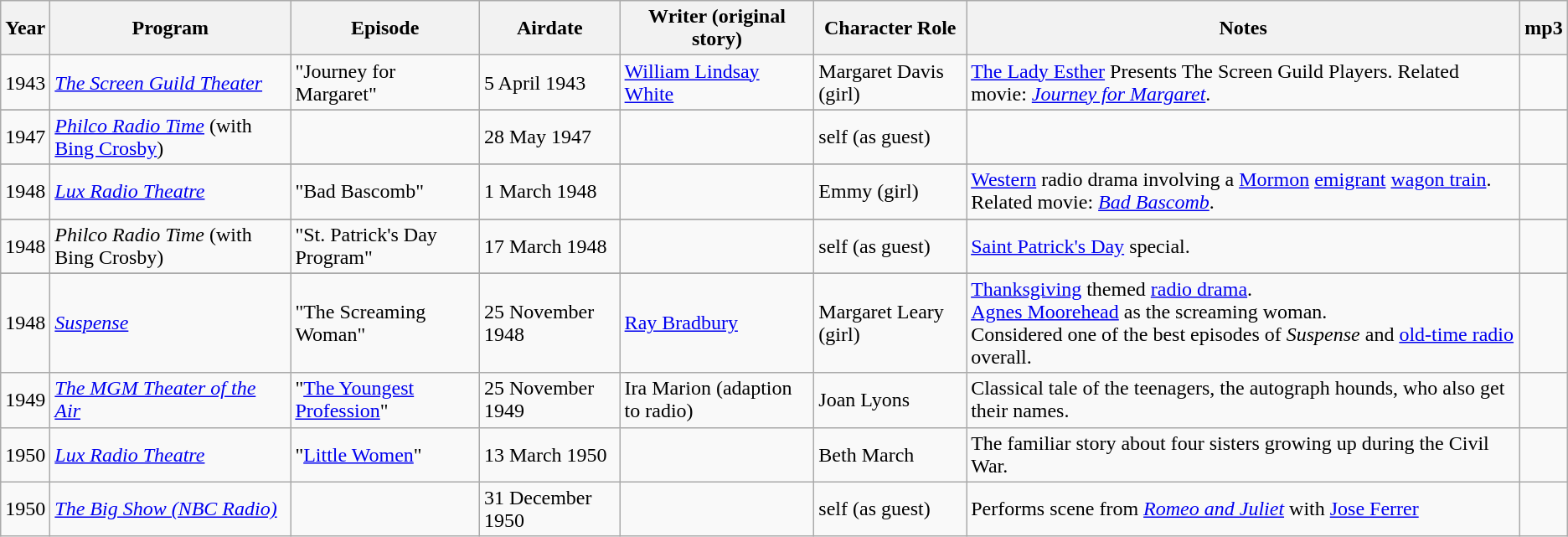<table class="wikitable">
<tr>
<th>Year</th>
<th>Program</th>
<th>Episode</th>
<th>Airdate</th>
<th>Writer (original story)</th>
<th>Character Role</th>
<th>Notes</th>
<th>mp3</th>
</tr>
<tr>
<td>1943</td>
<td><em><a href='#'>The Screen Guild Theater</a></em></td>
<td>"Journey for Margaret"</td>
<td>5 April 1943</td>
<td><a href='#'>William Lindsay White</a></td>
<td>Margaret Davis (girl)</td>
<td><a href='#'>The Lady Esther</a> Presents The Screen Guild Players. Related movie: <em><a href='#'>Journey for Margaret</a></em>.</td>
<td></td>
</tr>
<tr>
</tr>
<tr>
<td>1947</td>
<td><em><a href='#'>Philco Radio Time</a></em> (with <a href='#'>Bing Crosby</a>)</td>
<td></td>
<td>28 May 1947</td>
<td></td>
<td>self (as guest)</td>
<td></td>
<td></td>
</tr>
<tr>
</tr>
<tr>
<td>1948</td>
<td><em><a href='#'>Lux Radio Theatre</a></em></td>
<td>"Bad Bascomb"</td>
<td>1 March 1948</td>
<td></td>
<td>Emmy (girl)</td>
<td><a href='#'>Western</a> radio drama involving a <a href='#'>Mormon</a> <a href='#'>emigrant</a> <a href='#'>wagon train</a>. Related movie: <em><a href='#'>Bad Bascomb</a></em>.</td>
<td></td>
</tr>
<tr>
</tr>
<tr>
<td>1948</td>
<td><em>Philco Radio Time</em> (with Bing Crosby)</td>
<td>"St. Patrick's Day Program"</td>
<td>17 March 1948</td>
<td></td>
<td>self (as guest)</td>
<td><a href='#'>Saint Patrick's Day</a> special.</td>
<td></td>
</tr>
<tr>
</tr>
<tr>
<td>1948</td>
<td><em><a href='#'>Suspense</a></em></td>
<td>"The Screaming Woman"</td>
<td>25 November 1948</td>
<td><a href='#'>Ray Bradbury</a></td>
<td>Margaret Leary (girl)</td>
<td><a href='#'>Thanksgiving</a> themed <a href='#'>radio drama</a>.<br><a href='#'>Agnes Moorehead</a> as the screaming woman.<br>Considered one of the best episodes of <em>Suspense</em> and <a href='#'>old-time radio</a> overall.</td>
<td></td>
</tr>
<tr>
<td>1949</td>
<td><em><a href='#'>The MGM Theater of the Air</a></em></td>
<td>"<a href='#'>The Youngest Profession</a>"</td>
<td>25 November 1949</td>
<td>Ira Marion (adaption to radio)</td>
<td>Joan Lyons</td>
<td>Classical tale of the teenagers, the autograph hounds, who also get their names.</td>
<td></td>
</tr>
<tr>
<td>1950</td>
<td><em><a href='#'>Lux Radio Theatre</a></em></td>
<td>"<a href='#'>Little Women</a>"</td>
<td>13 March 1950</td>
<td></td>
<td>Beth March</td>
<td>The familiar story about four sisters growing up during the Civil War.</td>
<td></td>
</tr>
<tr>
<td>1950</td>
<td><em><a href='#'>The Big Show (NBC Radio)</a></em></td>
<td></td>
<td>31 December 1950</td>
<td></td>
<td>self (as guest)</td>
<td>Performs scene from <em><a href='#'>Romeo and Juliet</a></em> with <a href='#'>Jose Ferrer</a></td>
</tr>
</table>
